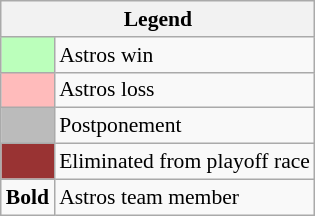<table class="wikitable" style="font-size:90%">
<tr>
<th colspan="2">Legend</th>
</tr>
<tr>
<td style="background:#bfb;"> </td>
<td>Astros win</td>
</tr>
<tr>
<td style="background:#fbb;"> </td>
<td>Astros loss</td>
</tr>
<tr>
<td style="background:#bbb;"> </td>
<td>Postponement</td>
</tr>
<tr>
<td style="background:#933;"> </td>
<td>Eliminated from playoff race</td>
</tr>
<tr>
<td><strong>Bold</strong></td>
<td>Astros team member</td>
</tr>
</table>
